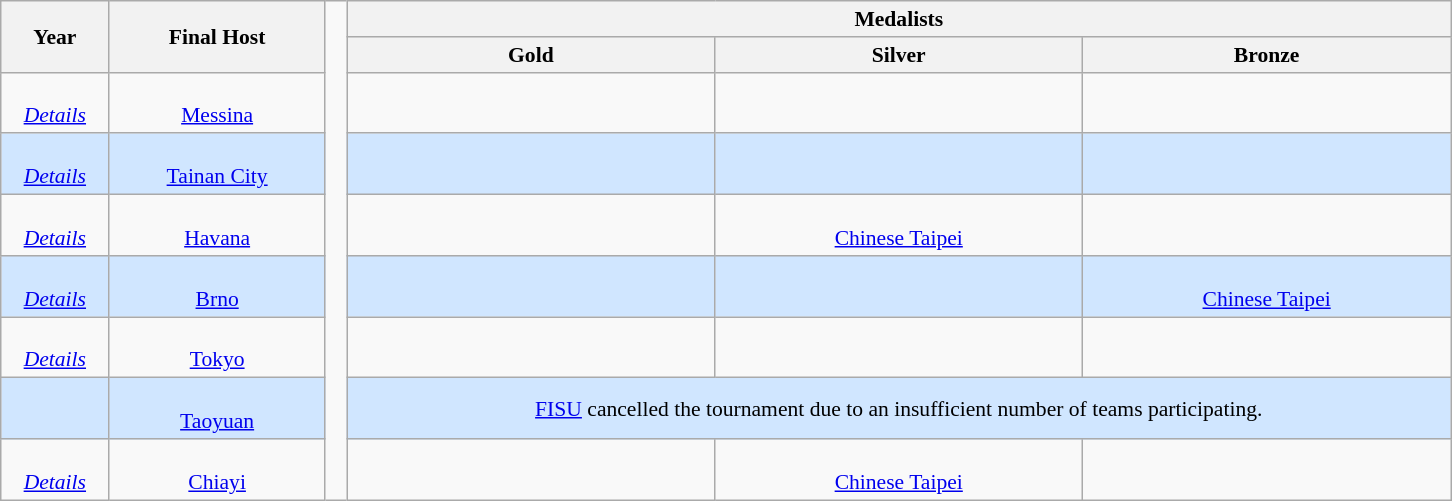<table class="wikitable" style="font-size:90%; text-align: center;">
<tr>
<th rowspan=2 width=5%>Year</th>
<th rowspan=2 width=10%>Final Host</th>
<td width=1% rowspan=9 style="border-top:none;border-bottom:none;"></td>
<th colspan=3>Medalists</th>
</tr>
<tr>
<th width=17%>Gold</th>
<th width=17%>Silver</th>
<th width=17%>Bronze</th>
</tr>
<tr>
<td><br><em><a href='#'>Details</a></em></td>
<td><br><a href='#'>Messina</a></td>
<td><strong></strong></td>
<td></td>
<td></td>
</tr>
<tr style="background: #D0E6FF;">
<td><br><em><a href='#'>Details</a></em></td>
<td><br><a href='#'>Tainan City</a></td>
<td><strong></strong></td>
<td></td>
<td></td>
</tr>
<tr>
<td><br><em><a href='#'>Details</a></em></td>
<td><br><a href='#'>Havana</a></td>
<td><strong></strong></td>
<td><br><a href='#'>Chinese Taipei</a></td>
<td></td>
</tr>
<tr style="background: #D0E6FF;">
<td><br><em><a href='#'>Details</a></em></td>
<td><br><a href='#'>Brno</a></td>
<td><strong></strong></td>
<td></td>
<td><br><a href='#'>Chinese Taipei</a></td>
</tr>
<tr>
<td><br><em><a href='#'>Details</a></em></td>
<td><br><a href='#'>Tokyo</a></td>
<td><strong></strong></td>
<td></td>
<td></td>
</tr>
<tr style="background: #D0E6FF;">
<td><br></td>
<td><br><a href='#'>Taoyuan</a></td>
<td colspan=3><a href='#'>FISU</a> cancelled the tournament due to an insufficient number of teams participating.</td>
</tr>
<tr>
<td><br><em><a href='#'>Details</a></em></td>
<td><br><a href='#'>Chiayi</a></td>
<td><strong></strong></td>
<td><br><a href='#'>Chinese Taipei</a></td>
<td></td>
</tr>
</table>
